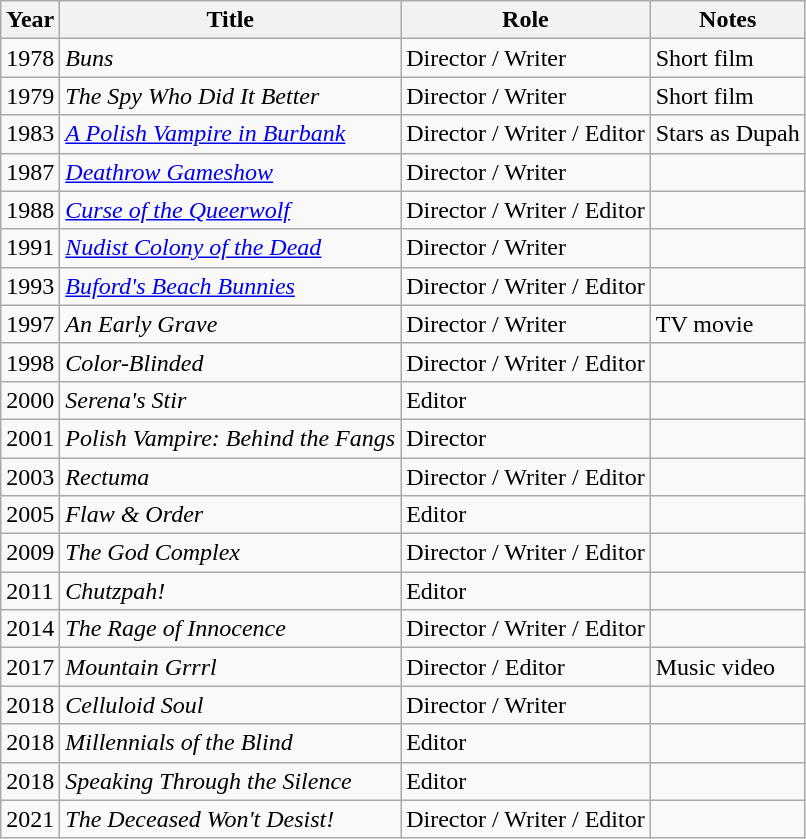<table class="wikitable sortable">
<tr>
<th>Year</th>
<th>Title</th>
<th>Role</th>
<th>Notes</th>
</tr>
<tr>
<td>1978</td>
<td><em>Buns</em></td>
<td>Director / Writer</td>
<td>Short film</td>
</tr>
<tr>
<td>1979</td>
<td><em>The Spy Who Did It Better</em></td>
<td>Director / Writer</td>
<td>Short film</td>
</tr>
<tr>
<td>1983</td>
<td><em><a href='#'>A Polish Vampire in Burbank</a></em></td>
<td>Director / Writer / Editor</td>
<td>Stars as Dupah</td>
</tr>
<tr>
<td>1987</td>
<td><em><a href='#'>Deathrow Gameshow</a></em></td>
<td>Director / Writer</td>
<td></td>
</tr>
<tr>
<td>1988</td>
<td><em><a href='#'>Curse of the Queerwolf</a></em></td>
<td>Director / Writer / Editor</td>
<td></td>
</tr>
<tr>
<td>1991</td>
<td><em><a href='#'>Nudist Colony of the Dead</a></em></td>
<td>Director / Writer</td>
<td></td>
</tr>
<tr>
<td>1993</td>
<td><em><a href='#'>Buford's Beach Bunnies</a></em></td>
<td>Director / Writer / Editor</td>
<td></td>
</tr>
<tr>
<td>1997</td>
<td><em>An Early Grave</em></td>
<td>Director / Writer</td>
<td>TV movie</td>
</tr>
<tr>
<td>1998</td>
<td><em>Color-Blinded</em></td>
<td>Director / Writer / Editor</td>
<td></td>
</tr>
<tr>
<td>2000</td>
<td><em>Serena's Stir</em></td>
<td>Editor</td>
<td></td>
</tr>
<tr>
<td>2001</td>
<td><em>Polish Vampire: Behind the Fangs</em></td>
<td>Director</td>
<td></td>
</tr>
<tr>
<td>2003</td>
<td><em>Rectuma</em></td>
<td>Director / Writer / Editor</td>
<td></td>
</tr>
<tr>
<td>2005</td>
<td><em>Flaw & Order</em></td>
<td>Editor</td>
<td></td>
</tr>
<tr>
<td>2009</td>
<td><em>The God Complex</em></td>
<td>Director / Writer / Editor</td>
<td></td>
</tr>
<tr>
<td>2011</td>
<td><em>Chutzpah!</em></td>
<td>Editor</td>
<td></td>
</tr>
<tr>
<td>2014</td>
<td><em>The Rage of Innocence</em></td>
<td>Director / Writer / Editor</td>
<td></td>
</tr>
<tr>
<td>2017</td>
<td><em>Mountain Grrrl</em></td>
<td>Director / Editor</td>
<td>Music video</td>
</tr>
<tr>
<td>2018</td>
<td><em>Celluloid Soul</em></td>
<td>Director / Writer</td>
<td></td>
</tr>
<tr>
<td>2018</td>
<td><em>Millennials of the Blind</em></td>
<td>Editor</td>
<td></td>
</tr>
<tr>
<td>2018</td>
<td><em>Speaking Through the Silence</em></td>
<td>Editor</td>
<td></td>
</tr>
<tr>
<td>2021</td>
<td><em>The Deceased Won't Desist!</em></td>
<td>Director / Writer / Editor</td>
<td></td>
</tr>
</table>
